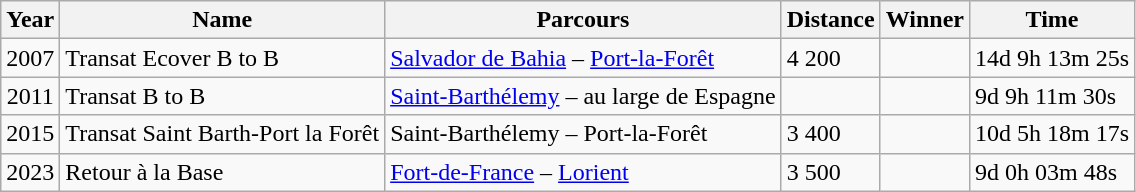<table class="wikitable">
<tr>
<th>Year</th>
<th>Name</th>
<th>Parcours</th>
<th>Distance</th>
<th>Winner</th>
<th>Time</th>
</tr>
<tr>
<td align="center">2007</td>
<td>Transat Ecover B to B</td>
<td><a href='#'>Salvador de Bahia</a> – <a href='#'>Port-la-Forêt</a></td>
<td>4 200</td>
<td></td>
<td>14d 9<abbr>h</abbr> 13<abbr>m</abbr> 25<abbr>s</abbr></td>
</tr>
<tr>
<td align="center">2011</td>
<td>Transat B to B</td>
<td><a href='#'>Saint-Barthélemy</a> – au large de Espagne</td>
<td></td>
<td></td>
<td>9d 9<abbr>h</abbr> 11<abbr>m</abbr> 30<abbr>s</abbr></td>
</tr>
<tr>
<td align="center">2015</td>
<td>Transat Saint Barth-Port la Forêt</td>
<td>Saint-Barthélemy – Port-la-Forêt</td>
<td>3 400</td>
<td></td>
<td>10d 5<abbr>h</abbr> 18<abbr>m</abbr> 17<abbr>s</abbr></td>
</tr>
<tr>
<td align="center">2023</td>
<td>Retour à la Base</td>
<td><a href='#'>Fort-de-France</a> – <a href='#'>Lorient</a></td>
<td>3 500</td>
<td></td>
<td>9d 0h 03m 48s</td>
</tr>
</table>
